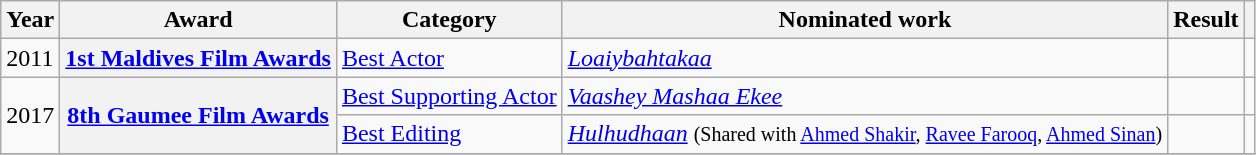<table class="wikitable plainrowheaders sortable">
<tr>
<th scope="col">Year</th>
<th scope="col">Award</th>
<th scope="col">Category</th>
<th scope="col">Nominated work</th>
<th scope="col">Result</th>
<th scope="col" class="unsortable"></th>
</tr>
<tr>
<td>2011</td>
<th scope="row"><a href='#'>1st Maldives Film Awards</a></th>
<td><a href='#'>Best Actor</a></td>
<td><em><a href='#'>Loaiybahtakaa</a></em></td>
<td></td>
<td style="text-align:center;"></td>
</tr>
<tr>
<td rowspan="2">2017</td>
<th scope="row" rowspan="2"><a href='#'>8th Gaumee Film Awards</a></th>
<td><a href='#'>Best Supporting Actor</a></td>
<td><em><a href='#'>Vaashey Mashaa Ekee</a></em></td>
<td></td>
<td style="text-align:center;"></td>
</tr>
<tr>
<td><a href='#'>Best Editing</a></td>
<td><em><a href='#'>Hulhudhaan</a></em> <small>(Shared with <a href='#'>Ahmed Shakir</a>, <a href='#'>Ravee Farooq</a>, <a href='#'>Ahmed Sinan</a>)</small></td>
<td></td>
<td style="text-align:center;"></td>
</tr>
<tr>
</tr>
</table>
